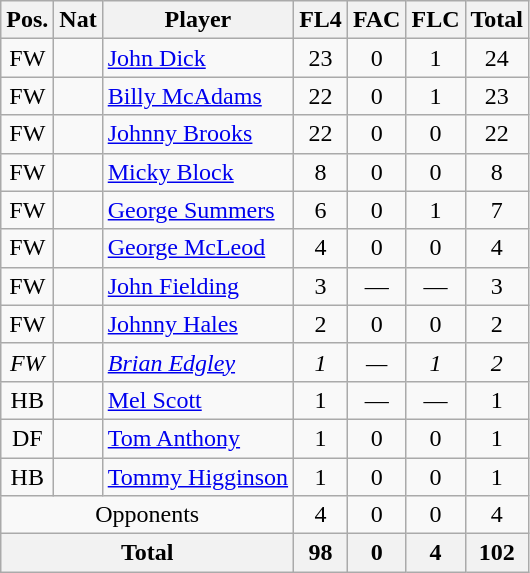<table class="wikitable"  style="text-align:center; border:1px #aaa solid;">
<tr>
<th>Pos.</th>
<th>Nat</th>
<th>Player</th>
<th>FL4</th>
<th>FAC</th>
<th>FLC</th>
<th>Total</th>
</tr>
<tr>
<td>FW</td>
<td></td>
<td style="text-align:left;"><a href='#'>John Dick</a></td>
<td>23</td>
<td>0</td>
<td>1</td>
<td>24</td>
</tr>
<tr>
<td>FW</td>
<td></td>
<td style="text-align:left;"><a href='#'>Billy McAdams</a></td>
<td>22</td>
<td>0</td>
<td>1</td>
<td>23</td>
</tr>
<tr>
<td>FW</td>
<td></td>
<td style="text-align:left;"><a href='#'>Johnny Brooks</a></td>
<td>22</td>
<td>0</td>
<td>0</td>
<td>22</td>
</tr>
<tr>
<td>FW</td>
<td></td>
<td style="text-align:left;"><a href='#'>Micky Block</a></td>
<td>8</td>
<td>0</td>
<td>0</td>
<td>8</td>
</tr>
<tr>
<td>FW</td>
<td></td>
<td style="text-align:left;"><a href='#'>George Summers</a></td>
<td>6</td>
<td>0</td>
<td>1</td>
<td>7</td>
</tr>
<tr>
<td>FW</td>
<td></td>
<td style="text-align:left;"><a href='#'>George McLeod</a></td>
<td>4</td>
<td>0</td>
<td>0</td>
<td>4</td>
</tr>
<tr>
<td>FW</td>
<td></td>
<td style="text-align:left;"><a href='#'>John Fielding</a></td>
<td>3</td>
<td>—</td>
<td>—</td>
<td>3</td>
</tr>
<tr>
<td>FW</td>
<td></td>
<td style="text-align:left;"><a href='#'>Johnny Hales</a></td>
<td>2</td>
<td>0</td>
<td>0</td>
<td>2</td>
</tr>
<tr>
<td><em>FW</em></td>
<td><em></em></td>
<td style="text-align:left;"><em><a href='#'>Brian Edgley</a></em></td>
<td><em>1</em></td>
<td><em>—</em></td>
<td><em>1</em></td>
<td><em>2</em></td>
</tr>
<tr>
<td>HB</td>
<td></td>
<td style="text-align:left;"><a href='#'>Mel Scott</a></td>
<td>1</td>
<td>—</td>
<td>—</td>
<td>1</td>
</tr>
<tr>
<td>DF</td>
<td></td>
<td style="text-align:left;"><a href='#'>Tom Anthony</a></td>
<td>1</td>
<td>0</td>
<td>0</td>
<td>1</td>
</tr>
<tr>
<td>HB</td>
<td></td>
<td style="text-align:left;"><a href='#'>Tommy Higginson</a></td>
<td>1</td>
<td>0</td>
<td>0</td>
<td>1</td>
</tr>
<tr>
<td colspan="3">Opponents</td>
<td>4</td>
<td>0</td>
<td>0</td>
<td>4</td>
</tr>
<tr>
<th colspan="3">Total</th>
<th>98</th>
<th>0</th>
<th>4</th>
<th>102</th>
</tr>
</table>
